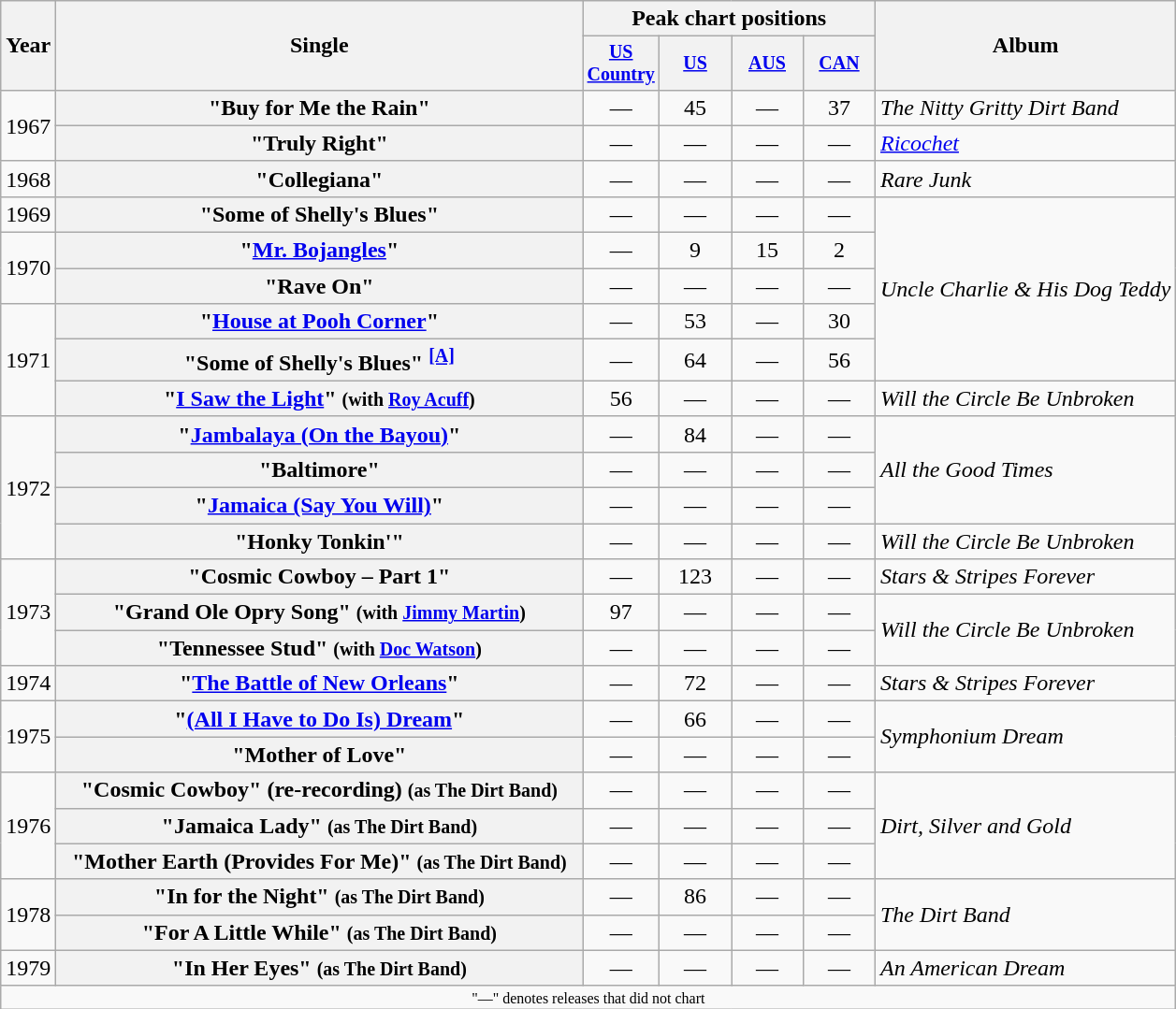<table class="wikitable plainrowheaders" style="text-align:center;">
<tr>
<th rowspan="2">Year</th>
<th rowspan="2" style="width:23em;">Single</th>
<th colspan="4">Peak chart positions</th>
<th rowspan="2">Album</th>
</tr>
<tr style="font-size:smaller;">
<th style="width:45px;"><a href='#'>US Country</a><br></th>
<th style="width:45px;"><a href='#'>US</a><br></th>
<th style="width:45px;"><a href='#'>AUS</a><br></th>
<th style="width:45px;"><a href='#'>CAN</a></th>
</tr>
<tr>
<td rowspan="2">1967</td>
<th scope="row">"Buy for Me the Rain"</th>
<td>—</td>
<td>45</td>
<td>—</td>
<td>37</td>
<td style="text-align:left;"><em>The Nitty Gritty Dirt Band</em></td>
</tr>
<tr>
<th scope="row">"Truly Right"</th>
<td>—</td>
<td>—</td>
<td>—</td>
<td>—</td>
<td style="text-align:left;"><a href='#'><em>Ricochet</em></a></td>
</tr>
<tr>
<td>1968</td>
<th scope="row">"Collegiana"</th>
<td>—</td>
<td>—</td>
<td>—</td>
<td>—</td>
<td style="text-align:left;"><em>Rare Junk</em></td>
</tr>
<tr>
<td>1969</td>
<th scope="row">"Some of Shelly's Blues"</th>
<td>—</td>
<td>—</td>
<td>—</td>
<td>—</td>
<td style="text-align:left;" rowspan="5"><em>Uncle Charlie & His Dog Teddy</em></td>
</tr>
<tr>
<td rowspan="2">1970</td>
<th scope="row">"<a href='#'>Mr. Bojangles</a>"</th>
<td>—</td>
<td>9</td>
<td>15</td>
<td>2</td>
</tr>
<tr>
<th scope="row">"Rave On"</th>
<td>—</td>
<td>—</td>
<td>—</td>
<td>—</td>
</tr>
<tr>
<td rowspan="3">1971</td>
<th scope="row">"<a href='#'>House at Pooh Corner</a>"</th>
<td>—</td>
<td>53</td>
<td>—</td>
<td>30</td>
</tr>
<tr>
<th scope="row">"Some of Shelly's Blues" <sup><span></span><a href='#'><strong>[A]</strong></a></sup></th>
<td>—</td>
<td>64</td>
<td>—</td>
<td>56</td>
</tr>
<tr>
<th scope="row">"<a href='#'>I Saw the Light</a>" <small>(with <a href='#'>Roy Acuff</a>)</small></th>
<td>56</td>
<td>—</td>
<td>—</td>
<td>—</td>
<td style="text-align:left;"><em>Will the Circle Be Unbroken</em></td>
</tr>
<tr>
<td rowspan="4">1972</td>
<th scope="row">"<a href='#'>Jambalaya (On the Bayou)</a>"</th>
<td>—</td>
<td>84</td>
<td>—</td>
<td>—</td>
<td style="text-align:left;" rowspan="3"><em>All the Good Times</em></td>
</tr>
<tr>
<th scope="row">"Baltimore"</th>
<td>—</td>
<td>—</td>
<td>—</td>
<td>—</td>
</tr>
<tr>
<th scope="row">"<a href='#'>Jamaica (Say You Will)</a>"</th>
<td>—</td>
<td>—</td>
<td>—</td>
<td>—</td>
</tr>
<tr>
<th scope="row">"Honky Tonkin'"</th>
<td>—</td>
<td>—</td>
<td>—</td>
<td>—</td>
<td style="text-align:left;"><em>Will the Circle Be Unbroken</em></td>
</tr>
<tr>
<td rowspan="3">1973</td>
<th scope="row">"Cosmic Cowboy – Part 1"</th>
<td>—</td>
<td>123</td>
<td>—</td>
<td>—</td>
<td style="text-align:left;"><em>Stars & Stripes Forever</em></td>
</tr>
<tr>
<th scope="row">"Grand Ole Opry Song" <small>(with <a href='#'>Jimmy Martin</a>)</small></th>
<td>97</td>
<td>—</td>
<td>—</td>
<td>—</td>
<td rowspan="2" style="text-align:left;"><em>Will the Circle Be Unbroken</em></td>
</tr>
<tr>
<th scope="row">"Tennessee Stud" <small>(with <a href='#'>Doc Watson</a>)</small></th>
<td>—</td>
<td>—</td>
<td>—</td>
<td>—</td>
</tr>
<tr>
<td>1974</td>
<th scope="row">"<a href='#'>The Battle of New Orleans</a>"</th>
<td>—</td>
<td>72</td>
<td>—</td>
<td>—</td>
<td style="text-align:left;"><em>Stars & Stripes Forever</em></td>
</tr>
<tr>
<td rowspan="2">1975</td>
<th scope="row">"<a href='#'>(All I Have to Do Is) Dream</a>"</th>
<td>—</td>
<td>66</td>
<td>—</td>
<td>—</td>
<td rowspan="2" style="text-align:left;"><em>Symphonium Dream</em></td>
</tr>
<tr>
<th scope="row">"Mother of Love"</th>
<td>—</td>
<td>—</td>
<td>—</td>
<td>—</td>
</tr>
<tr>
<td rowspan="3">1976</td>
<th scope="row">"Cosmic Cowboy" (re-recording) <small>(as The Dirt Band)</small></th>
<td>—</td>
<td>—</td>
<td>—</td>
<td>—</td>
<td rowspan="3" style="text-align:left;"><em>Dirt, Silver and Gold</em></td>
</tr>
<tr>
<th scope="row">"Jamaica Lady" <small>(as The Dirt Band)</small></th>
<td>—</td>
<td>—</td>
<td>—</td>
<td>—</td>
</tr>
<tr>
<th scope="row">"Mother Earth (Provides For Me)" <small>(as The Dirt Band)</small></th>
<td>—</td>
<td>—</td>
<td>—</td>
<td>—</td>
</tr>
<tr>
<td rowspan="2">1978</td>
<th scope="row">"In for the Night" <small>(as The Dirt Band)</small></th>
<td>—</td>
<td>86</td>
<td>—</td>
<td>—</td>
<td rowspan="2" style="text-align:left;"><em>The Dirt Band</em></td>
</tr>
<tr>
<th scope="row">"For A Little While" <small>(as The Dirt Band)</small></th>
<td>—</td>
<td>—</td>
<td>—</td>
<td>—</td>
</tr>
<tr>
<td>1979</td>
<th scope="row">"In Her Eyes" <small>(as The Dirt Band)</small></th>
<td>—</td>
<td>—</td>
<td>—</td>
<td>—</td>
<td style="text-align:left;"><em>An American Dream</em></td>
</tr>
<tr>
<td colspan="7" style="font-size:8pt">"—" denotes releases that did not chart</td>
</tr>
</table>
